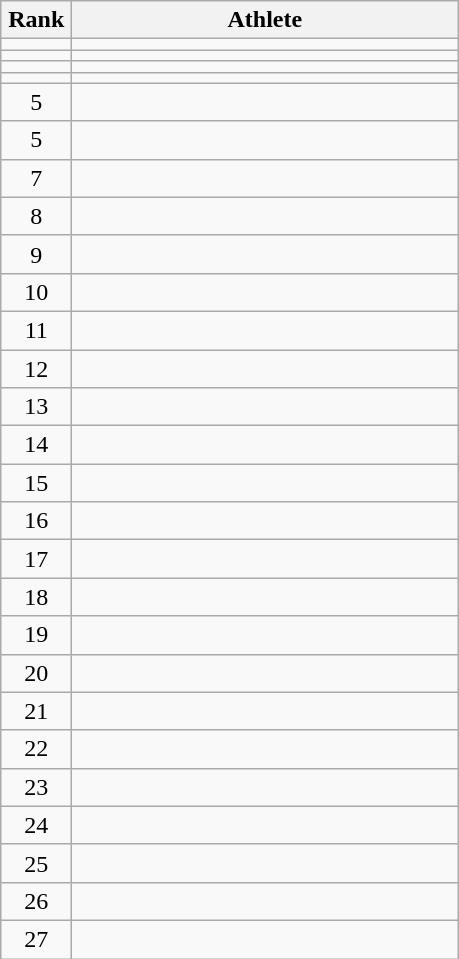<table class="wikitable" style="text-align: center;">
<tr>
<th width=40>Rank</th>
<th width=250>Athlete</th>
</tr>
<tr>
<td></td>
<td align="left"></td>
</tr>
<tr>
<td></td>
<td align="left"></td>
</tr>
<tr>
<td></td>
<td align="left"></td>
</tr>
<tr>
<td></td>
<td align="left"></td>
</tr>
<tr>
<td>5</td>
<td align="left"></td>
</tr>
<tr>
<td>5</td>
<td align="left"></td>
</tr>
<tr>
<td>7</td>
<td align="left"></td>
</tr>
<tr>
<td>8</td>
<td align="left"></td>
</tr>
<tr>
<td>9</td>
<td align="left"></td>
</tr>
<tr>
<td>10</td>
<td align="left"></td>
</tr>
<tr>
<td>11</td>
<td align="left"></td>
</tr>
<tr>
<td>12</td>
<td align="left"></td>
</tr>
<tr>
<td>13</td>
<td align="left"></td>
</tr>
<tr>
<td>14</td>
<td align="left"></td>
</tr>
<tr>
<td>15</td>
<td align="left"></td>
</tr>
<tr>
<td>16</td>
<td align="left"></td>
</tr>
<tr>
<td>17</td>
<td align="left"></td>
</tr>
<tr>
<td>18</td>
<td align="left"></td>
</tr>
<tr>
<td>19</td>
<td align="left"></td>
</tr>
<tr>
<td>20</td>
<td align="left"></td>
</tr>
<tr>
<td>21</td>
<td align="left"></td>
</tr>
<tr>
<td>22</td>
<td align="left"></td>
</tr>
<tr>
<td>23</td>
<td align="left"></td>
</tr>
<tr>
<td>24</td>
<td align="left"></td>
</tr>
<tr>
<td>25</td>
<td align="left"></td>
</tr>
<tr>
<td>26</td>
<td align="left"></td>
</tr>
<tr>
<td>27</td>
<td align="left"></td>
</tr>
</table>
